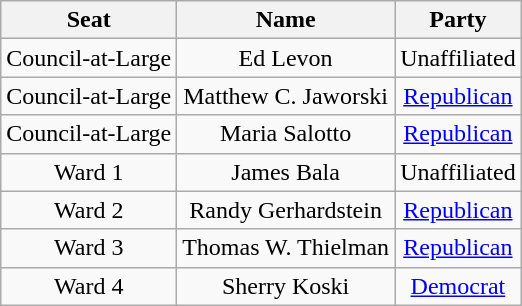<table class="wikitable" style="text-align:center">
<tr>
<th>Seat</th>
<th>Name</th>
<th>Party</th>
</tr>
<tr>
<td>Council-at-Large</td>
<td>Ed Levon</td>
<td>Unaffiliated</td>
</tr>
<tr>
<td>Council-at-Large</td>
<td>Matthew C. Jaworski</td>
<td><a href='#'>Republican</a></td>
</tr>
<tr>
<td>Council-at-Large</td>
<td>Maria Salotto</td>
<td><a href='#'>Republican</a></td>
</tr>
<tr>
<td>Ward 1</td>
<td>James Bala</td>
<td>Unaffiliated</td>
</tr>
<tr>
<td>Ward 2</td>
<td>Randy Gerhardstein</td>
<td><a href='#'>Republican</a></td>
</tr>
<tr>
<td>Ward 3</td>
<td>Thomas W. Thielman</td>
<td><a href='#'>Republican</a></td>
</tr>
<tr>
<td>Ward 4</td>
<td>Sherry Koski</td>
<td><a href='#'>Democrat</a></td>
</tr>
</table>
